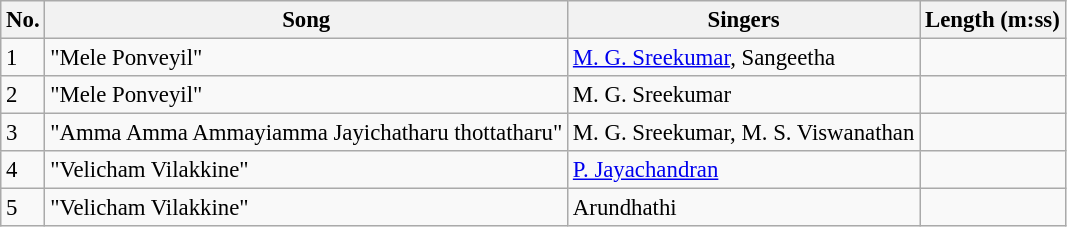<table class="wikitable" style="font-size:95%;">
<tr>
<th>No.</th>
<th>Song</th>
<th>Singers</th>
<th>Length (m:ss)</th>
</tr>
<tr>
<td>1</td>
<td>"Mele Ponveyil"</td>
<td><a href='#'>M. G. Sreekumar</a>, Sangeetha</td>
<td></td>
</tr>
<tr>
<td>2</td>
<td>"Mele Ponveyil"</td>
<td>M. G. Sreekumar</td>
<td></td>
</tr>
<tr>
<td>3</td>
<td>"Amma Amma Ammayiamma Jayichatharu thottatharu"</td>
<td>M. G. Sreekumar, M. S. Viswanathan</td>
<td></td>
</tr>
<tr>
<td>4</td>
<td>"Velicham Vilakkine"</td>
<td><a href='#'>P. Jayachandran</a></td>
<td></td>
</tr>
<tr>
<td>5</td>
<td>"Velicham Vilakkine"</td>
<td>Arundhathi</td>
<td></td>
</tr>
</table>
